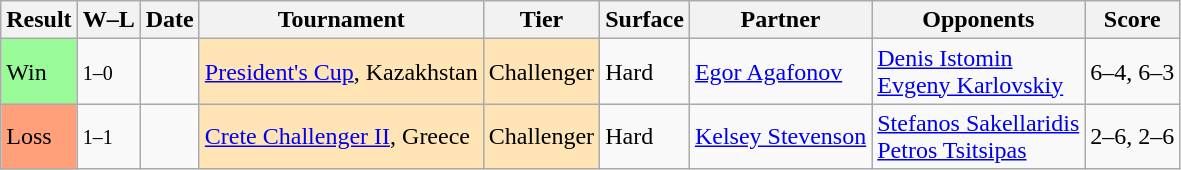<table class="sortable wikitable">
<tr>
<th>Result</th>
<th class="unsortable">W–L</th>
<th>Date</th>
<th>Tournament</th>
<th>Tier</th>
<th>Surface</th>
<th>Partner</th>
<th>Opponents</th>
<th class="unsortable">Score</th>
</tr>
<tr>
<td bgcolor=98fb98>Win</td>
<td><small>1–0</small></td>
<td><a href='#'></a></td>
<td style="background:moccasin;"><a href='#'>President's Cup</a>, Kazakhstan</td>
<td style="background:moccasin;">Challenger</td>
<td>Hard</td>
<td> <a href='#'>Egor Agafonov</a></td>
<td> <a href='#'>Denis Istomin</a><br> <a href='#'>Evgeny Karlovskiy</a></td>
<td>6–4, 6–3</td>
</tr>
<tr>
<td bgcolor=ffa07a>Loss</td>
<td><small>1–1</small></td>
<td><a href='#'></a></td>
<td style="background:moccasin;"><a href='#'>Crete Challenger II</a>, Greece</td>
<td style="background:moccasin;">Challenger</td>
<td>Hard</td>
<td> <a href='#'>Kelsey Stevenson</a></td>
<td> <a href='#'>Stefanos Sakellaridis</a><br> <a href='#'>Petros Tsitsipas</a></td>
<td>2–6, 2–6</td>
</tr>
</table>
